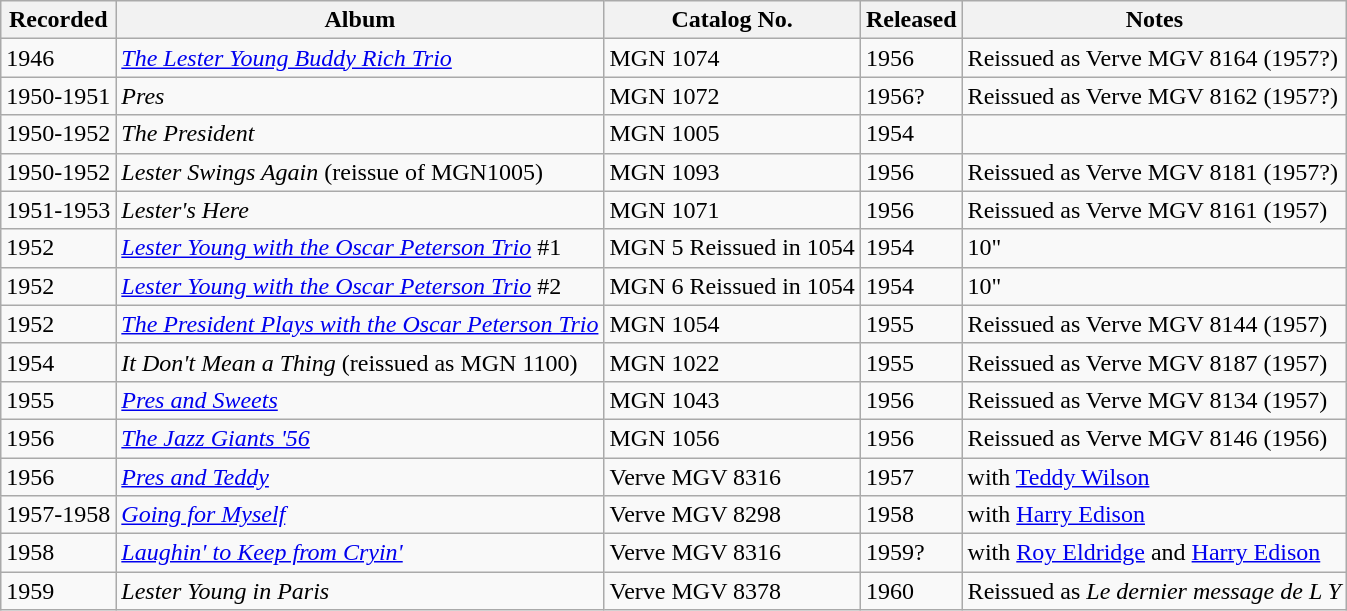<table class="wikitable sortable">
<tr>
<th>Recorded</th>
<th>Album</th>
<th>Catalog No.</th>
<th>Released</th>
<th>Notes</th>
</tr>
<tr>
<td>1946</td>
<td><em><a href='#'>The Lester Young Buddy Rich Trio</a></em></td>
<td>MGN 1074</td>
<td>1956</td>
<td>Reissued as Verve MGV 8164 (1957?)</td>
</tr>
<tr>
<td>1950-1951</td>
<td><em>Pres</em></td>
<td>MGN 1072</td>
<td>1956?</td>
<td>Reissued as Verve MGV 8162 (1957?)</td>
</tr>
<tr>
<td>1950-1952</td>
<td><em>The President</em></td>
<td>MGN 1005</td>
<td>1954</td>
<td></td>
</tr>
<tr>
<td>1950-1952</td>
<td><em>Lester Swings Again</em> (reissue of MGN1005)</td>
<td>MGN 1093</td>
<td>1956</td>
<td>Reissued as Verve MGV 8181 (1957?)</td>
</tr>
<tr>
<td>1951-1953</td>
<td><em>Lester's Here</em></td>
<td>MGN 1071</td>
<td>1956</td>
<td>Reissued as Verve MGV 8161 (1957)</td>
</tr>
<tr>
<td>1952</td>
<td><em><a href='#'>Lester Young with the Oscar Peterson Trio</a></em> #1</td>
<td>MGN 5 Reissued in 1054</td>
<td>1954</td>
<td>10"</td>
</tr>
<tr>
<td>1952</td>
<td><em><a href='#'>Lester Young with the Oscar Peterson Trio</a></em> #2</td>
<td>MGN 6 Reissued in 1054</td>
<td>1954</td>
<td>10"</td>
</tr>
<tr>
<td>1952</td>
<td><em><a href='#'>The President Plays with the Oscar Peterson Trio</a></em></td>
<td>MGN 1054</td>
<td>1955</td>
<td>Reissued as Verve MGV 8144 (1957)</td>
</tr>
<tr>
<td>1954</td>
<td><em>It Don't Mean a Thing</em> (reissued as MGN 1100)</td>
<td>MGN 1022</td>
<td>1955</td>
<td>Reissued as Verve MGV 8187 (1957)</td>
</tr>
<tr>
<td>1955</td>
<td><em><a href='#'>Pres and Sweets</a></em></td>
<td>MGN 1043</td>
<td>1956</td>
<td>Reissued as Verve MGV 8134 (1957)</td>
</tr>
<tr>
<td>1956</td>
<td><em><a href='#'>The Jazz Giants '56</a></em></td>
<td>MGN 1056</td>
<td>1956</td>
<td>Reissued as Verve MGV 8146 (1956)</td>
</tr>
<tr>
<td>1956</td>
<td><em><a href='#'>Pres and Teddy</a></em></td>
<td>Verve MGV 8316</td>
<td>1957</td>
<td>with <a href='#'>Teddy Wilson</a></td>
</tr>
<tr>
<td>1957-1958</td>
<td><em><a href='#'>Going for Myself</a></em></td>
<td>Verve MGV 8298</td>
<td>1958</td>
<td>with <a href='#'>Harry Edison</a></td>
</tr>
<tr>
<td>1958</td>
<td><em><a href='#'>Laughin' to Keep from Cryin'</a></em></td>
<td>Verve MGV 8316</td>
<td>1959?</td>
<td>with <a href='#'>Roy Eldridge</a> and <a href='#'>Harry Edison</a></td>
</tr>
<tr>
<td>1959</td>
<td><em>Lester Young in Paris</em></td>
<td>Verve MGV 8378</td>
<td>1960</td>
<td>Reissued as <em>Le dernier message de L Y</em></td>
</tr>
</table>
